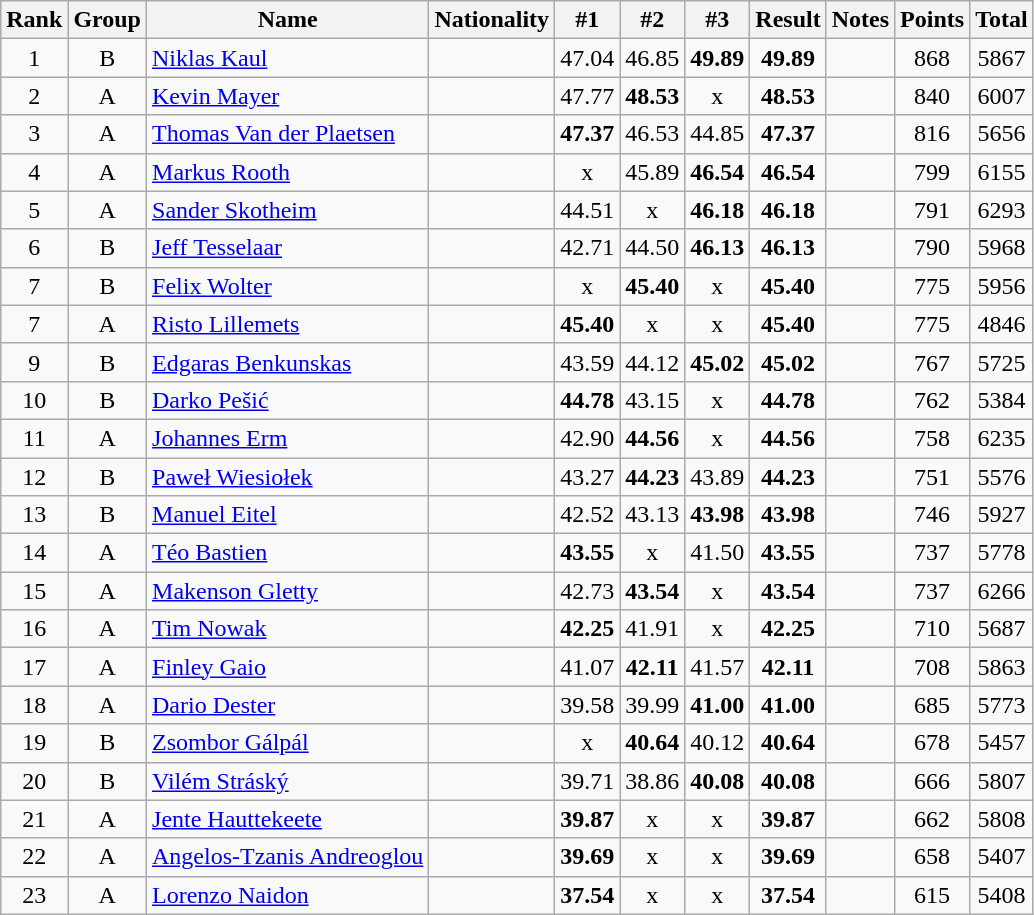<table class="wikitable sortable">
<tr>
<th>Rank</th>
<th>Group</th>
<th>Name</th>
<th>Nationality</th>
<th>#1</th>
<th>#2</th>
<th>#3</th>
<th>Result</th>
<th>Notes</th>
<th>Points</th>
<th>Total</th>
</tr>
<tr>
<td align="center">1</td>
<td align="center">B</td>
<td align="left"><a href='#'>Niklas Kaul</a></td>
<td align="left"></td>
<td align="center">47.04</td>
<td align="center">46.85</td>
<td align="center"><strong>49.89</strong></td>
<td align="center"><strong>49.89</strong></td>
<td align="center"></td>
<td align="center">868</td>
<td align="center">5867</td>
</tr>
<tr>
<td align="center">2</td>
<td align="center">A</td>
<td align="left"><a href='#'>Kevin Mayer</a></td>
<td align="left"></td>
<td align="center">47.77</td>
<td align="center"><strong>48.53</strong></td>
<td align="center">x</td>
<td align="center"><strong>48.53</strong></td>
<td align="center"></td>
<td align="center">840</td>
<td align="center">6007</td>
</tr>
<tr>
<td align="center">3</td>
<td align="center">A</td>
<td align="left"><a href='#'>Thomas Van der Plaetsen</a></td>
<td align="left"></td>
<td align="center"><strong>47.37</strong></td>
<td align="center">46.53</td>
<td align="center">44.85</td>
<td align="center"><strong>47.37</strong></td>
<td align="center"></td>
<td align="center">816</td>
<td align="center">5656</td>
</tr>
<tr>
<td align="center">4</td>
<td align="center">A</td>
<td align="left"><a href='#'>Markus Rooth</a></td>
<td align="left"></td>
<td align="center">x</td>
<td align="center">45.89</td>
<td align="center"><strong>46.54</strong></td>
<td align="center"><strong>46.54</strong></td>
<td align="center"></td>
<td align="center">799</td>
<td align="center">6155</td>
</tr>
<tr>
<td align="center">5</td>
<td align="center">A</td>
<td align="left"><a href='#'>Sander Skotheim</a></td>
<td align="left"></td>
<td align="center">44.51</td>
<td align="center">x</td>
<td align="center"><strong>46.18</strong></td>
<td align="center"><strong>46.18</strong></td>
<td align="center"></td>
<td align="center">791</td>
<td align="center">6293</td>
</tr>
<tr>
<td align="center">6</td>
<td align="center">B</td>
<td align="left"><a href='#'>Jeff Tesselaar</a></td>
<td align="left"></td>
<td align="center">42.71</td>
<td align="center">44.50</td>
<td align="center"><strong>46.13</strong></td>
<td align="center"><strong>46.13</strong></td>
<td align="center"></td>
<td align="center">790</td>
<td align="center">5968</td>
</tr>
<tr>
<td align="center">7</td>
<td align="center">B</td>
<td align="left"><a href='#'>Felix Wolter</a></td>
<td align="left"></td>
<td align="center">x</td>
<td align="center"><strong>45.40</strong></td>
<td align="center">x</td>
<td align="center"><strong>45.40</strong></td>
<td align="center"></td>
<td align="center">775</td>
<td align="center">5956</td>
</tr>
<tr>
<td align="center">7</td>
<td align="center">A</td>
<td align="left"><a href='#'>Risto Lillemets</a></td>
<td align="left"></td>
<td align="center"><strong>45.40</strong></td>
<td align="center">x</td>
<td align="center">x</td>
<td align="center"><strong>45.40</strong></td>
<td align="center"></td>
<td align="center">775</td>
<td align="center">4846</td>
</tr>
<tr>
<td align="center">9</td>
<td align="center">B</td>
<td align="left"><a href='#'>Edgaras Benkunskas</a></td>
<td align="left"></td>
<td align="center">43.59</td>
<td align="center">44.12</td>
<td align="center"><strong>45.02</strong></td>
<td align="center"><strong>45.02</strong></td>
<td align="center"></td>
<td align="center">767</td>
<td align="center">5725</td>
</tr>
<tr>
<td align="center">10</td>
<td align="center">B</td>
<td align="left"><a href='#'>Darko Pešić</a></td>
<td align="left"></td>
<td align="center"><strong>44.78</strong></td>
<td align="center">43.15</td>
<td align="center">x</td>
<td align="center"><strong>44.78</strong></td>
<td align="center"></td>
<td align="center">762</td>
<td align="center">5384</td>
</tr>
<tr>
<td align="center">11</td>
<td align="center">A</td>
<td align="left"><a href='#'>Johannes Erm</a></td>
<td align="left"></td>
<td align="center">42.90</td>
<td align="center"><strong>44.56</strong></td>
<td align="center">x</td>
<td align="center"><strong>44.56</strong></td>
<td align="center"></td>
<td align="center">758</td>
<td align="center">6235</td>
</tr>
<tr>
<td align="center">12</td>
<td align="center">B</td>
<td align="left"><a href='#'>Paweł Wiesiołek</a></td>
<td align="left"></td>
<td align="center">43.27</td>
<td align="center"><strong>44.23</strong></td>
<td align="center">43.89</td>
<td align="center"><strong>44.23</strong></td>
<td align="center"></td>
<td align="center">751</td>
<td align="center">5576</td>
</tr>
<tr>
<td align="center">13</td>
<td align="center">B</td>
<td align="left"><a href='#'>Manuel Eitel</a></td>
<td align="left"></td>
<td align="center">42.52</td>
<td align="center">43.13</td>
<td align="center"><strong>43.98</strong></td>
<td align="center"><strong>43.98</strong></td>
<td align="center"></td>
<td align="center">746</td>
<td align="center">5927</td>
</tr>
<tr>
<td align="center">14</td>
<td align="center">A</td>
<td align="left"><a href='#'>Téo Bastien</a></td>
<td align="left"></td>
<td align="center"><strong>43.55</strong></td>
<td align="center">x</td>
<td align="center">41.50</td>
<td align="center"><strong>43.55</strong></td>
<td align="center"></td>
<td align="center">737</td>
<td align="center">5778</td>
</tr>
<tr>
<td align="center">15</td>
<td align="center">A</td>
<td align="left"><a href='#'>Makenson Gletty</a></td>
<td align="left"></td>
<td align="center">42.73</td>
<td align="center"><strong>43.54</strong></td>
<td align="center">x</td>
<td align="center"><strong>43.54</strong></td>
<td align="center"></td>
<td align="center">737</td>
<td align="center">6266</td>
</tr>
<tr>
<td align="center">16</td>
<td align="center">A</td>
<td align="left"><a href='#'>Tim Nowak</a></td>
<td align="left"></td>
<td align="center"><strong>42.25</strong></td>
<td align="center">41.91</td>
<td align="center">x</td>
<td align="center"><strong>42.25</strong></td>
<td align="center"></td>
<td align="center">710</td>
<td align="center">5687</td>
</tr>
<tr>
<td align="center">17</td>
<td align="center">A</td>
<td align="left"><a href='#'>Finley Gaio</a></td>
<td align="left"></td>
<td align="center">41.07</td>
<td align="center"><strong>42.11</strong></td>
<td align="center">41.57</td>
<td align="center"><strong>42.11</strong></td>
<td align="center"></td>
<td align="center">708</td>
<td align="center">5863</td>
</tr>
<tr>
<td align="center">18</td>
<td align="center">A</td>
<td align="left"><a href='#'>Dario Dester</a></td>
<td align="left"></td>
<td align="center">39.58</td>
<td align="center">39.99</td>
<td align="center"><strong>41.00</strong></td>
<td align="center"><strong>41.00</strong></td>
<td align="center"></td>
<td align="center">685</td>
<td align="center">5773</td>
</tr>
<tr>
<td align="center">19</td>
<td align="center">B</td>
<td align="left"><a href='#'>Zsombor Gálpál</a></td>
<td align="left"></td>
<td align="center">x</td>
<td align="center"><strong>40.64</strong></td>
<td align="center">40.12</td>
<td align="center"><strong>40.64</strong></td>
<td align="center"></td>
<td align="center">678</td>
<td align="center">5457</td>
</tr>
<tr>
<td align="center">20</td>
<td align="center">B</td>
<td align="left"><a href='#'>Vilém Stráský</a></td>
<td align="left"></td>
<td align="center">39.71</td>
<td align="center">38.86</td>
<td align="center"><strong>40.08</strong></td>
<td align="center"><strong>40.08</strong></td>
<td align="center"></td>
<td align="center">666</td>
<td align="center">5807</td>
</tr>
<tr>
<td align="center">21</td>
<td align="center">A</td>
<td align="left"><a href='#'>Jente Hauttekeete</a></td>
<td align="left"></td>
<td align="center"><strong>39.87</strong></td>
<td align="center">x</td>
<td align="center">x</td>
<td align="center"><strong>39.87</strong></td>
<td align="center"></td>
<td align="center">662</td>
<td align="center">5808</td>
</tr>
<tr>
<td align="center">22</td>
<td align="center">A</td>
<td align="left"><a href='#'>Angelos-Tzanis Andreoglou</a></td>
<td align="left"></td>
<td align="center"><strong>39.69</strong></td>
<td align="center">x</td>
<td align="center">x</td>
<td align="center"><strong>39.69</strong></td>
<td align="center"></td>
<td align="center">658</td>
<td align="center">5407</td>
</tr>
<tr>
<td align="center">23</td>
<td align="center">A</td>
<td align="left"><a href='#'>Lorenzo Naidon</a></td>
<td align="left"></td>
<td align="center"><strong>37.54</strong></td>
<td align="center">x</td>
<td align="center">x</td>
<td align="center"><strong>37.54</strong></td>
<td align="center"></td>
<td align="center">615</td>
<td align="center">5408</td>
</tr>
</table>
